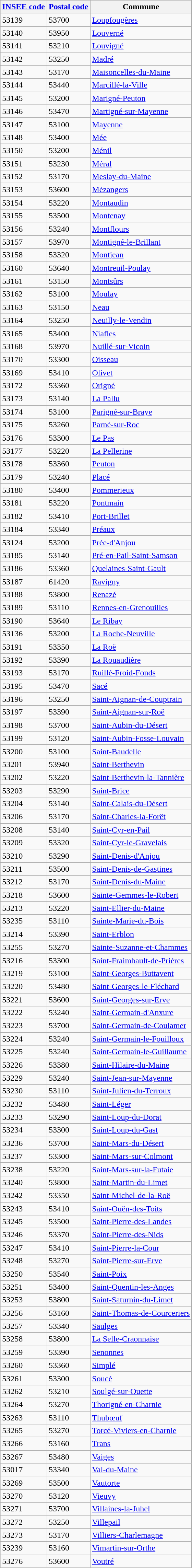<table class="wikitable sortable">
<tr>
<th><a href='#'>INSEE code</a></th>
<th><a href='#'>Postal code</a></th>
<th>Commune</th>
</tr>
<tr>
<td>53139</td>
<td>53700</td>
<td><a href='#'>Loupfougères</a></td>
</tr>
<tr>
<td>53140</td>
<td>53950</td>
<td><a href='#'>Louverné</a></td>
</tr>
<tr>
<td>53141</td>
<td>53210</td>
<td><a href='#'>Louvigné</a></td>
</tr>
<tr>
<td>53142</td>
<td>53250</td>
<td><a href='#'>Madré</a></td>
</tr>
<tr>
<td>53143</td>
<td>53170</td>
<td><a href='#'>Maisoncelles-du-Maine</a></td>
</tr>
<tr>
<td>53144</td>
<td>53440</td>
<td><a href='#'>Marcillé-la-Ville</a></td>
</tr>
<tr>
<td>53145</td>
<td>53200</td>
<td><a href='#'>Marigné-Peuton</a></td>
</tr>
<tr>
<td>53146</td>
<td>53470</td>
<td><a href='#'>Martigné-sur-Mayenne</a></td>
</tr>
<tr>
<td>53147</td>
<td>53100</td>
<td><a href='#'>Mayenne</a></td>
</tr>
<tr>
<td>53148</td>
<td>53400</td>
<td><a href='#'>Mée</a></td>
</tr>
<tr>
<td>53150</td>
<td>53200</td>
<td><a href='#'>Ménil</a></td>
</tr>
<tr>
<td>53151</td>
<td>53230</td>
<td><a href='#'>Méral</a></td>
</tr>
<tr>
<td>53152</td>
<td>53170</td>
<td><a href='#'>Meslay-du-Maine</a></td>
</tr>
<tr>
<td>53153</td>
<td>53600</td>
<td><a href='#'>Mézangers</a></td>
</tr>
<tr>
<td>53154</td>
<td>53220</td>
<td><a href='#'>Montaudin</a></td>
</tr>
<tr>
<td>53155</td>
<td>53500</td>
<td><a href='#'>Montenay</a></td>
</tr>
<tr>
<td>53156</td>
<td>53240</td>
<td><a href='#'>Montflours</a></td>
</tr>
<tr>
<td>53157</td>
<td>53970</td>
<td><a href='#'>Montigné-le-Brillant</a></td>
</tr>
<tr>
<td>53158</td>
<td>53320</td>
<td><a href='#'>Montjean</a></td>
</tr>
<tr>
<td>53160</td>
<td>53640</td>
<td><a href='#'>Montreuil-Poulay</a></td>
</tr>
<tr>
<td>53161</td>
<td>53150</td>
<td><a href='#'>Montsûrs</a></td>
</tr>
<tr>
<td>53162</td>
<td>53100</td>
<td><a href='#'>Moulay</a></td>
</tr>
<tr>
<td>53163</td>
<td>53150</td>
<td><a href='#'>Neau</a></td>
</tr>
<tr>
<td>53164</td>
<td>53250</td>
<td><a href='#'>Neuilly-le-Vendin</a></td>
</tr>
<tr>
<td>53165</td>
<td>53400</td>
<td><a href='#'>Niafles</a></td>
</tr>
<tr>
<td>53168</td>
<td>53970</td>
<td><a href='#'>Nuillé-sur-Vicoin</a></td>
</tr>
<tr>
<td>53170</td>
<td>53300</td>
<td><a href='#'>Oisseau</a></td>
</tr>
<tr>
<td>53169</td>
<td>53410</td>
<td><a href='#'>Olivet</a></td>
</tr>
<tr>
<td>53172</td>
<td>53360</td>
<td><a href='#'>Origné</a></td>
</tr>
<tr>
<td>53173</td>
<td>53140</td>
<td><a href='#'>La Pallu</a></td>
</tr>
<tr>
<td>53174</td>
<td>53100</td>
<td><a href='#'>Parigné-sur-Braye</a></td>
</tr>
<tr>
<td>53175</td>
<td>53260</td>
<td><a href='#'>Parné-sur-Roc</a></td>
</tr>
<tr>
<td>53176</td>
<td>53300</td>
<td><a href='#'>Le Pas</a></td>
</tr>
<tr>
<td>53177</td>
<td>53220</td>
<td><a href='#'>La Pellerine</a></td>
</tr>
<tr>
<td>53178</td>
<td>53360</td>
<td><a href='#'>Peuton</a></td>
</tr>
<tr>
<td>53179</td>
<td>53240</td>
<td><a href='#'>Placé</a></td>
</tr>
<tr>
<td>53180</td>
<td>53400</td>
<td><a href='#'>Pommerieux</a></td>
</tr>
<tr>
<td>53181</td>
<td>53220</td>
<td><a href='#'>Pontmain</a></td>
</tr>
<tr>
<td>53182</td>
<td>53410</td>
<td><a href='#'>Port-Brillet</a></td>
</tr>
<tr>
<td>53184</td>
<td>53340</td>
<td><a href='#'>Préaux</a></td>
</tr>
<tr>
<td>53124</td>
<td>53200</td>
<td><a href='#'>Prée-d'Anjou</a></td>
</tr>
<tr>
<td>53185</td>
<td>53140</td>
<td><a href='#'>Pré-en-Pail-Saint-Samson</a></td>
</tr>
<tr>
<td>53186</td>
<td>53360</td>
<td><a href='#'>Quelaines-Saint-Gault</a></td>
</tr>
<tr>
<td>53187</td>
<td>61420</td>
<td><a href='#'>Ravigny</a></td>
</tr>
<tr>
<td>53188</td>
<td>53800</td>
<td><a href='#'>Renazé</a></td>
</tr>
<tr>
<td>53189</td>
<td>53110</td>
<td><a href='#'>Rennes-en-Grenouilles</a></td>
</tr>
<tr>
<td>53190</td>
<td>53640</td>
<td><a href='#'>Le Ribay</a></td>
</tr>
<tr>
<td>53136</td>
<td>53200</td>
<td><a href='#'>La Roche-Neuville</a></td>
</tr>
<tr>
<td>53191</td>
<td>53350</td>
<td><a href='#'>La Roë</a></td>
</tr>
<tr>
<td>53192</td>
<td>53390</td>
<td><a href='#'>La Rouaudière</a></td>
</tr>
<tr>
<td>53193</td>
<td>53170</td>
<td><a href='#'>Ruillé-Froid-Fonds</a></td>
</tr>
<tr>
<td>53195</td>
<td>53470</td>
<td><a href='#'>Sacé</a></td>
</tr>
<tr>
<td>53196</td>
<td>53250</td>
<td><a href='#'>Saint-Aignan-de-Couptrain</a></td>
</tr>
<tr>
<td>53197</td>
<td>53390</td>
<td><a href='#'>Saint-Aignan-sur-Roë</a></td>
</tr>
<tr>
<td>53198</td>
<td>53700</td>
<td><a href='#'>Saint-Aubin-du-Désert</a></td>
</tr>
<tr>
<td>53199</td>
<td>53120</td>
<td><a href='#'>Saint-Aubin-Fosse-Louvain</a></td>
</tr>
<tr>
<td>53200</td>
<td>53100</td>
<td><a href='#'>Saint-Baudelle</a></td>
</tr>
<tr>
<td>53201</td>
<td>53940</td>
<td><a href='#'>Saint-Berthevin</a></td>
</tr>
<tr>
<td>53202</td>
<td>53220</td>
<td><a href='#'>Saint-Berthevin-la-Tannière</a></td>
</tr>
<tr>
<td>53203</td>
<td>53290</td>
<td><a href='#'>Saint-Brice</a></td>
</tr>
<tr>
<td>53204</td>
<td>53140</td>
<td><a href='#'>Saint-Calais-du-Désert</a></td>
</tr>
<tr>
<td>53206</td>
<td>53170</td>
<td><a href='#'>Saint-Charles-la-Forêt</a></td>
</tr>
<tr>
<td>53208</td>
<td>53140</td>
<td><a href='#'>Saint-Cyr-en-Pail</a></td>
</tr>
<tr>
<td>53209</td>
<td>53320</td>
<td><a href='#'>Saint-Cyr-le-Gravelais</a></td>
</tr>
<tr>
<td>53210</td>
<td>53290</td>
<td><a href='#'>Saint-Denis-d'Anjou</a></td>
</tr>
<tr>
<td>53211</td>
<td>53500</td>
<td><a href='#'>Saint-Denis-de-Gastines</a></td>
</tr>
<tr>
<td>53212</td>
<td>53170</td>
<td><a href='#'>Saint-Denis-du-Maine</a></td>
</tr>
<tr>
<td>53218</td>
<td>53600</td>
<td><a href='#'>Sainte-Gemmes-le-Robert</a></td>
</tr>
<tr>
<td>53213</td>
<td>53220</td>
<td><a href='#'>Saint-Ellier-du-Maine</a></td>
</tr>
<tr>
<td>53235</td>
<td>53110</td>
<td><a href='#'>Sainte-Marie-du-Bois</a></td>
</tr>
<tr>
<td>53214</td>
<td>53390</td>
<td><a href='#'>Saint-Erblon</a></td>
</tr>
<tr>
<td>53255</td>
<td>53270</td>
<td><a href='#'>Sainte-Suzanne-et-Chammes</a></td>
</tr>
<tr>
<td>53216</td>
<td>53300</td>
<td><a href='#'>Saint-Fraimbault-de-Prières</a></td>
</tr>
<tr>
<td>53219</td>
<td>53100</td>
<td><a href='#'>Saint-Georges-Buttavent</a></td>
</tr>
<tr>
<td>53220</td>
<td>53480</td>
<td><a href='#'>Saint-Georges-le-Fléchard</a></td>
</tr>
<tr>
<td>53221</td>
<td>53600</td>
<td><a href='#'>Saint-Georges-sur-Erve</a></td>
</tr>
<tr>
<td>53222</td>
<td>53240</td>
<td><a href='#'>Saint-Germain-d'Anxure</a></td>
</tr>
<tr>
<td>53223</td>
<td>53700</td>
<td><a href='#'>Saint-Germain-de-Coulamer</a></td>
</tr>
<tr>
<td>53224</td>
<td>53240</td>
<td><a href='#'>Saint-Germain-le-Fouilloux</a></td>
</tr>
<tr>
<td>53225</td>
<td>53240</td>
<td><a href='#'>Saint-Germain-le-Guillaume</a></td>
</tr>
<tr>
<td>53226</td>
<td>53380</td>
<td><a href='#'>Saint-Hilaire-du-Maine</a></td>
</tr>
<tr>
<td>53229</td>
<td>53240</td>
<td><a href='#'>Saint-Jean-sur-Mayenne</a></td>
</tr>
<tr>
<td>53230</td>
<td>53110</td>
<td><a href='#'>Saint-Julien-du-Terroux</a></td>
</tr>
<tr>
<td>53232</td>
<td>53480</td>
<td><a href='#'>Saint-Léger</a></td>
</tr>
<tr>
<td>53233</td>
<td>53290</td>
<td><a href='#'>Saint-Loup-du-Dorat</a></td>
</tr>
<tr>
<td>53234</td>
<td>53300</td>
<td><a href='#'>Saint-Loup-du-Gast</a></td>
</tr>
<tr>
<td>53236</td>
<td>53700</td>
<td><a href='#'>Saint-Mars-du-Désert</a></td>
</tr>
<tr>
<td>53237</td>
<td>53300</td>
<td><a href='#'>Saint-Mars-sur-Colmont</a></td>
</tr>
<tr>
<td>53238</td>
<td>53220</td>
<td><a href='#'>Saint-Mars-sur-la-Futaie</a></td>
</tr>
<tr>
<td>53240</td>
<td>53800</td>
<td><a href='#'>Saint-Martin-du-Limet</a></td>
</tr>
<tr>
<td>53242</td>
<td>53350</td>
<td><a href='#'>Saint-Michel-de-la-Roë</a></td>
</tr>
<tr>
<td>53243</td>
<td>53410</td>
<td><a href='#'>Saint-Ouën-des-Toits</a></td>
</tr>
<tr>
<td>53245</td>
<td>53500</td>
<td><a href='#'>Saint-Pierre-des-Landes</a></td>
</tr>
<tr>
<td>53246</td>
<td>53370</td>
<td><a href='#'>Saint-Pierre-des-Nids</a></td>
</tr>
<tr>
<td>53247</td>
<td>53410</td>
<td><a href='#'>Saint-Pierre-la-Cour</a></td>
</tr>
<tr>
<td>53248</td>
<td>53270</td>
<td><a href='#'>Saint-Pierre-sur-Erve</a></td>
</tr>
<tr>
<td>53250</td>
<td>53540</td>
<td><a href='#'>Saint-Poix</a></td>
</tr>
<tr>
<td>53251</td>
<td>53400</td>
<td><a href='#'>Saint-Quentin-les-Anges</a></td>
</tr>
<tr>
<td>53253</td>
<td>53800</td>
<td><a href='#'>Saint-Saturnin-du-Limet</a></td>
</tr>
<tr>
<td>53256</td>
<td>53160</td>
<td><a href='#'>Saint-Thomas-de-Courceriers</a></td>
</tr>
<tr>
<td>53257</td>
<td>53340</td>
<td><a href='#'>Saulges</a></td>
</tr>
<tr>
<td>53258</td>
<td>53800</td>
<td><a href='#'>La Selle-Craonnaise</a></td>
</tr>
<tr>
<td>53259</td>
<td>53390</td>
<td><a href='#'>Senonnes</a></td>
</tr>
<tr>
<td>53260</td>
<td>53360</td>
<td><a href='#'>Simplé</a></td>
</tr>
<tr>
<td>53261</td>
<td>53300</td>
<td><a href='#'>Soucé</a></td>
</tr>
<tr>
<td>53262</td>
<td>53210</td>
<td><a href='#'>Soulgé-sur-Ouette</a></td>
</tr>
<tr>
<td>53264</td>
<td>53270</td>
<td><a href='#'>Thorigné-en-Charnie</a></td>
</tr>
<tr>
<td>53263</td>
<td>53110</td>
<td><a href='#'>Thubœuf</a></td>
</tr>
<tr>
<td>53265</td>
<td>53270</td>
<td><a href='#'>Torcé-Viviers-en-Charnie</a></td>
</tr>
<tr>
<td>53266</td>
<td>53160</td>
<td><a href='#'>Trans</a></td>
</tr>
<tr>
<td>53267</td>
<td>53480</td>
<td><a href='#'>Vaiges</a></td>
</tr>
<tr>
<td>53017</td>
<td>53340</td>
<td><a href='#'>Val-du-Maine</a></td>
</tr>
<tr>
<td>53269</td>
<td>53500</td>
<td><a href='#'>Vautorte</a></td>
</tr>
<tr>
<td>53270</td>
<td>53120</td>
<td><a href='#'>Vieuvy</a></td>
</tr>
<tr>
<td>53271</td>
<td>53700</td>
<td><a href='#'>Villaines-la-Juhel</a></td>
</tr>
<tr>
<td>53272</td>
<td>53250</td>
<td><a href='#'>Villepail</a></td>
</tr>
<tr>
<td>53273</td>
<td>53170</td>
<td><a href='#'>Villiers-Charlemagne</a></td>
</tr>
<tr>
<td>53239</td>
<td>53160</td>
<td><a href='#'>Vimartin-sur-Orthe</a></td>
</tr>
<tr>
<td>53276</td>
<td>53600</td>
<td><a href='#'>Voutré</a></td>
</tr>
</table>
